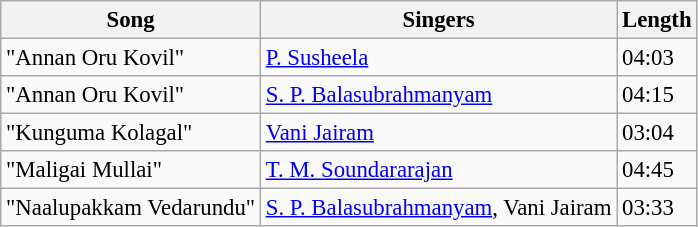<table class="wikitable" style="font-size:95%;">
<tr>
<th>Song</th>
<th>Singers</th>
<th>Length</th>
</tr>
<tr>
<td>"Annan Oru Kovil"</td>
<td><a href='#'>P. Susheela</a></td>
<td>04:03</td>
</tr>
<tr>
<td>"Annan Oru Kovil"</td>
<td><a href='#'>S. P. Balasubrahmanyam</a></td>
<td>04:15</td>
</tr>
<tr>
<td>"Kunguma Kolagal"</td>
<td><a href='#'>Vani Jairam</a></td>
<td>03:04</td>
</tr>
<tr>
<td>"Maligai Mullai"</td>
<td><a href='#'>T. M. Soundararajan</a></td>
<td>04:45</td>
</tr>
<tr>
<td>"Naalupakkam Vedarundu"</td>
<td><a href='#'>S. P. Balasubrahmanyam</a>, Vani Jairam</td>
<td>03:33</td>
</tr>
</table>
